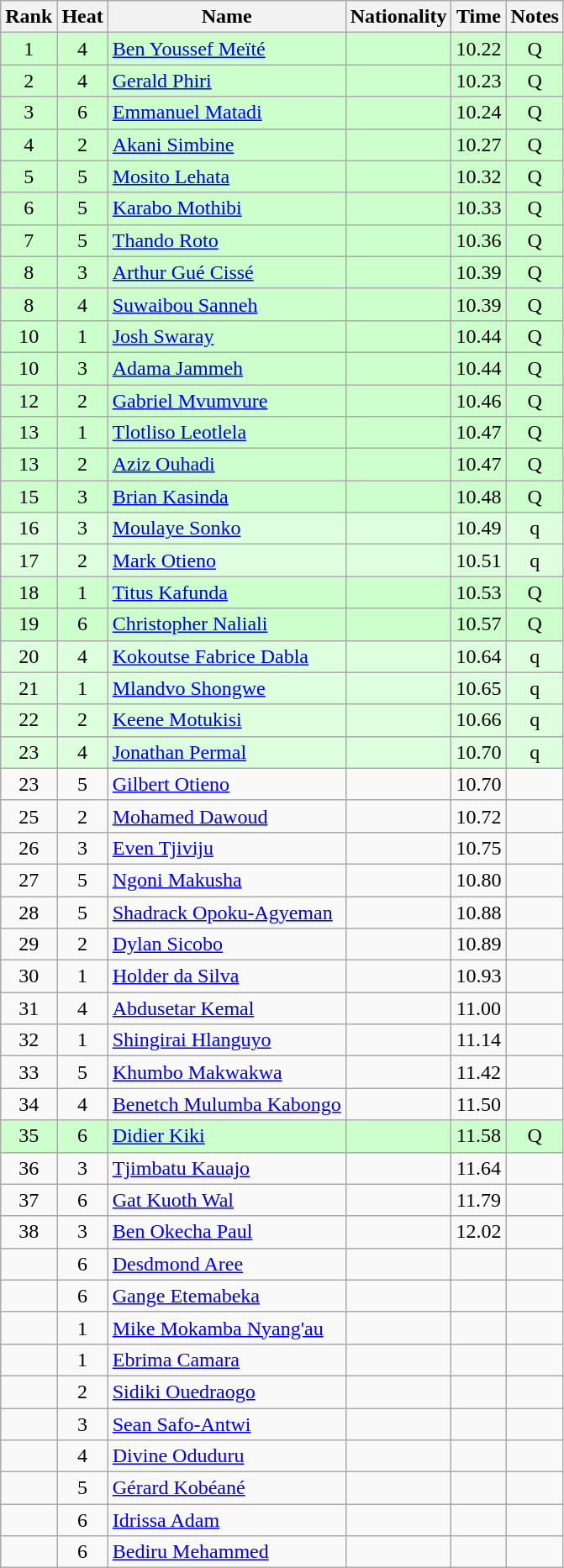<table class="wikitable sortable" style="text-align:center">
<tr>
<th>Rank</th>
<th>Heat</th>
<th>Name</th>
<th>Nationality</th>
<th>Time</th>
<th>Notes</th>
</tr>
<tr bgcolor=ccffcc>
<td>1</td>
<td>4</td>
<td align=left><a href='#'>Ben Youssef Meïté</a></td>
<td align=left></td>
<td>10.22</td>
<td>Q</td>
</tr>
<tr bgcolor=ccffcc>
<td>2</td>
<td>4</td>
<td align=left><a href='#'>Gerald Phiri</a></td>
<td align=left></td>
<td>10.23</td>
<td>Q</td>
</tr>
<tr bgcolor=ccffcc>
<td>3</td>
<td>6</td>
<td align=left><a href='#'>Emmanuel Matadi</a></td>
<td align=left></td>
<td>10.24</td>
<td>Q</td>
</tr>
<tr bgcolor=ccffcc>
<td>4</td>
<td>2</td>
<td align=left><a href='#'>Akani Simbine</a></td>
<td align=left></td>
<td>10.27</td>
<td>Q</td>
</tr>
<tr bgcolor=ccffcc>
<td>5</td>
<td>5</td>
<td align=left><a href='#'>Mosito Lehata</a></td>
<td align=left></td>
<td>10.32</td>
<td>Q</td>
</tr>
<tr bgcolor=ccffcc>
<td>6</td>
<td>5</td>
<td align=left><a href='#'>Karabo Mothibi</a></td>
<td align=left></td>
<td>10.33</td>
<td>Q</td>
</tr>
<tr bgcolor=ccffcc>
<td>7</td>
<td>5</td>
<td align=left><a href='#'>Thando Roto</a></td>
<td align=left></td>
<td>10.36</td>
<td>Q</td>
</tr>
<tr bgcolor=ccffcc>
<td>8</td>
<td>3</td>
<td align=left><a href='#'>Arthur Gué Cissé</a></td>
<td align=left></td>
<td>10.39</td>
<td>Q</td>
</tr>
<tr bgcolor=ccffcc>
<td>8</td>
<td>4</td>
<td align=left><a href='#'>Suwaibou Sanneh</a></td>
<td align=left></td>
<td>10.39</td>
<td>Q</td>
</tr>
<tr bgcolor=ccffcc>
<td>10</td>
<td>1</td>
<td align=left><a href='#'>Josh Swaray</a></td>
<td align=left></td>
<td>10.44</td>
<td>Q</td>
</tr>
<tr bgcolor=ccffcc>
<td>10</td>
<td>3</td>
<td align=left><a href='#'>Adama Jammeh</a></td>
<td align=left></td>
<td>10.44</td>
<td>Q</td>
</tr>
<tr bgcolor=ccffcc>
<td>12</td>
<td>2</td>
<td align=left><a href='#'>Gabriel Mvumvure</a></td>
<td align=left></td>
<td>10.46</td>
<td>Q</td>
</tr>
<tr bgcolor=ccffcc>
<td>13</td>
<td>1</td>
<td align=left><a href='#'>Tlotliso Leotlela</a></td>
<td align=left></td>
<td>10.47</td>
<td>Q</td>
</tr>
<tr bgcolor=ccffcc>
<td>13</td>
<td>2</td>
<td align=left><a href='#'>Aziz Ouhadi</a></td>
<td align=left></td>
<td>10.47</td>
<td>Q</td>
</tr>
<tr bgcolor=ccffcc>
<td>15</td>
<td>3</td>
<td align=left><a href='#'>Brian Kasinda</a></td>
<td align=left></td>
<td>10.48</td>
<td>Q</td>
</tr>
<tr bgcolor=ddffdd>
<td>16</td>
<td>3</td>
<td align=left><a href='#'>Moulaye Sonko</a></td>
<td align=left></td>
<td>10.49</td>
<td>q</td>
</tr>
<tr bgcolor=ddffdd>
<td>17</td>
<td>2</td>
<td align=left><a href='#'>Mark Otieno</a></td>
<td align=left></td>
<td>10.51</td>
<td>q</td>
</tr>
<tr bgcolor=ccffcc>
<td>18</td>
<td>1</td>
<td align=left><a href='#'>Titus Kafunda</a></td>
<td align=left></td>
<td>10.53</td>
<td>Q</td>
</tr>
<tr bgcolor=ccffcc>
<td>19</td>
<td>6</td>
<td align=left><a href='#'>Christopher Naliali</a></td>
<td align=left></td>
<td>10.57</td>
<td>Q</td>
</tr>
<tr bgcolor=ddffdd>
<td>20</td>
<td>4</td>
<td align=left><a href='#'>Kokoutse Fabrice Dabla</a></td>
<td align=left></td>
<td>10.64</td>
<td>q</td>
</tr>
<tr bgcolor=ddffdd>
<td>21</td>
<td>1</td>
<td align=left><a href='#'>Mlandvo Shongwe</a></td>
<td align=left></td>
<td>10.65</td>
<td>q</td>
</tr>
<tr bgcolor=ddffdd>
<td>22</td>
<td>2</td>
<td align=left><a href='#'>Keene Motukisi</a></td>
<td align=left></td>
<td>10.66</td>
<td>q</td>
</tr>
<tr bgcolor=ddffdd>
<td>23</td>
<td>4</td>
<td align=left><a href='#'>Jonathan Permal</a></td>
<td align=left></td>
<td>10.70</td>
<td>q</td>
</tr>
<tr>
<td>23</td>
<td>5</td>
<td align=left><a href='#'>Gilbert Otieno</a></td>
<td align=left></td>
<td>10.70</td>
<td></td>
</tr>
<tr>
<td>25</td>
<td>2</td>
<td align=left><a href='#'>Mohamed Dawoud</a></td>
<td align=left></td>
<td>10.72</td>
<td></td>
</tr>
<tr>
<td>26</td>
<td>3</td>
<td align=left><a href='#'>Even Tjiviju</a></td>
<td align=left></td>
<td>10.75</td>
<td></td>
</tr>
<tr>
<td>27</td>
<td>5</td>
<td align=left><a href='#'>Ngoni Makusha</a></td>
<td align=left></td>
<td>10.80</td>
<td></td>
</tr>
<tr>
<td>28</td>
<td>5</td>
<td align=left><a href='#'>Shadrack Opoku-Agyeman</a></td>
<td align=left></td>
<td>10.88</td>
<td></td>
</tr>
<tr>
<td>29</td>
<td>2</td>
<td align=left><a href='#'>Dylan Sicobo</a></td>
<td align=left></td>
<td>10.89</td>
<td></td>
</tr>
<tr>
<td>30</td>
<td>1</td>
<td align=left><a href='#'>Holder da Silva</a></td>
<td align=left></td>
<td>10.93</td>
<td></td>
</tr>
<tr>
<td>31</td>
<td>4</td>
<td align=left><a href='#'>Abdusetar Kemal</a></td>
<td align=left></td>
<td>11.00</td>
<td></td>
</tr>
<tr>
<td>32</td>
<td>1</td>
<td align=left><a href='#'>Shingirai Hlanguyo</a></td>
<td align=left></td>
<td>11.14</td>
<td></td>
</tr>
<tr>
<td>33</td>
<td>5</td>
<td align=left><a href='#'>Khumbo Makwakwa</a></td>
<td align=left></td>
<td>11.42</td>
<td></td>
</tr>
<tr>
<td>34</td>
<td>4</td>
<td align=left><a href='#'>Benetch Mulumba Kabongo</a></td>
<td align=left></td>
<td>11.50</td>
<td></td>
</tr>
<tr bgcolor=ccffcc>
<td>35</td>
<td>6</td>
<td align=left><a href='#'>Didier Kiki</a></td>
<td align=left></td>
<td>11.58</td>
<td>Q</td>
</tr>
<tr>
<td>36</td>
<td>3</td>
<td align=left><a href='#'>Tjimbatu Kauajo</a></td>
<td align=left></td>
<td>11.64</td>
<td></td>
</tr>
<tr>
<td>37</td>
<td>6</td>
<td align=left><a href='#'>Gat Kuoth Wal</a></td>
<td align=left></td>
<td>11.79</td>
<td></td>
</tr>
<tr>
<td>38</td>
<td>3</td>
<td align=left><a href='#'>Ben Okecha Paul</a></td>
<td align=left></td>
<td>12.02</td>
<td></td>
</tr>
<tr>
<td></td>
<td>6</td>
<td align=left><a href='#'>Desdmond Aree</a></td>
<td align=left></td>
<td></td>
<td></td>
</tr>
<tr>
<td></td>
<td>6</td>
<td align=left><a href='#'>Gange Etemabeka</a></td>
<td align=left></td>
<td></td>
<td></td>
</tr>
<tr>
<td></td>
<td>1</td>
<td align=left><a href='#'>Mike Mokamba Nyang'au</a></td>
<td align=left></td>
<td></td>
<td></td>
</tr>
<tr>
<td></td>
<td>1</td>
<td align=left><a href='#'>Ebrima Camara</a></td>
<td align=left></td>
<td></td>
<td></td>
</tr>
<tr>
<td></td>
<td>2</td>
<td align=left><a href='#'>Sidiki Ouedraogo</a></td>
<td align=left></td>
<td></td>
<td></td>
</tr>
<tr>
<td></td>
<td>3</td>
<td align=left><a href='#'>Sean Safo-Antwi</a></td>
<td align=left></td>
<td></td>
<td></td>
</tr>
<tr>
<td></td>
<td>4</td>
<td align=left><a href='#'>Divine Oduduru</a></td>
<td align=left></td>
<td></td>
<td></td>
</tr>
<tr>
<td></td>
<td>5</td>
<td align=left><a href='#'>Gérard Kobéané</a></td>
<td align=left></td>
<td></td>
<td></td>
</tr>
<tr>
<td></td>
<td>6</td>
<td align=left><a href='#'>Idrissa Adam</a></td>
<td align=left></td>
<td></td>
<td></td>
</tr>
<tr>
<td></td>
<td>6</td>
<td align=left><a href='#'>Bediru Mehammed</a></td>
<td align=left></td>
<td></td>
<td></td>
</tr>
</table>
